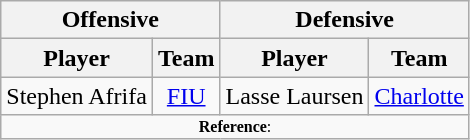<table class="wikitable" style="text-align: center;">
<tr>
<th colspan="2">Offensive</th>
<th colspan="2">Defensive</th>
</tr>
<tr>
<th>Player</th>
<th>Team</th>
<th>Player</th>
<th>Team</th>
</tr>
<tr>
<td>Stephen Afrifa</td>
<td><a href='#'>FIU</a></td>
<td>Lasse Laursen</td>
<td><a href='#'>Charlotte</a></td>
</tr>
<tr>
<td colspan="4"  style="font-size:8pt; text-align:center;"><strong>Reference</strong>:</td>
</tr>
</table>
